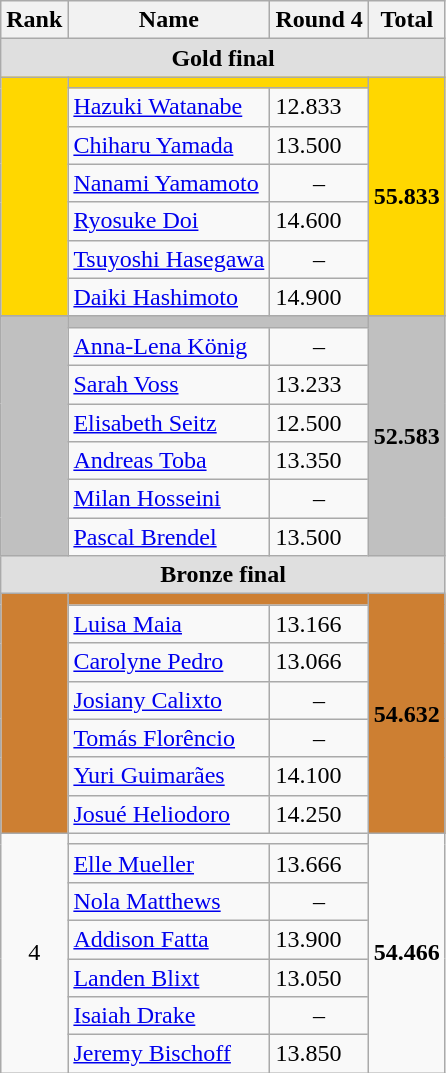<table class="wikitable" white-space:nowrap">
<tr>
<th>Rank</th>
<th>Name</th>
<th>Round 4</th>
<th>Total</th>
</tr>
<tr bgcolor="DFDFDF">
<td colspan="4" align="center"><strong>Gold final</strong></td>
</tr>
<tr bgcolor="gold">
<td rowspan="7" align=center></td>
<td align=center colspan="2"></td>
<td rowspan="7"><strong>55.833</strong></td>
</tr>
<tr>
<td><a href='#'>Hazuki Watanabe</a></td>
<td> 12.833</td>
</tr>
<tr>
<td><a href='#'>Chiharu Yamada</a></td>
<td> 13.500</td>
</tr>
<tr>
<td><a href='#'>Nanami Yamamoto</a></td>
<td align=center>–</td>
</tr>
<tr>
<td><a href='#'>Ryosuke Doi</a></td>
<td> 14.600</td>
</tr>
<tr>
<td><a href='#'>Tsuyoshi Hasegawa</a></td>
<td align=center>–</td>
</tr>
<tr>
<td><a href='#'>Daiki Hashimoto</a></td>
<td> 14.900</td>
</tr>
<tr>
</tr>
<tr bgcolor="silver">
<td rowspan="7" align=center></td>
<td align=center colspan="2"></td>
<td rowspan="7"><strong>52.583</strong></td>
</tr>
<tr>
<td><a href='#'>Anna-Lena König</a></td>
<td align=center>–</td>
</tr>
<tr>
<td><a href='#'>Sarah Voss</a></td>
<td> 13.233</td>
</tr>
<tr>
<td><a href='#'>Elisabeth Seitz</a></td>
<td> 12.500</td>
</tr>
<tr>
<td><a href='#'>Andreas Toba</a></td>
<td> 13.350</td>
</tr>
<tr>
<td><a href='#'>Milan Hosseini</a></td>
<td align=center>–</td>
</tr>
<tr>
<td><a href='#'>Pascal Brendel</a></td>
<td> 13.500</td>
</tr>
<tr bgcolor="DFDFDF">
<td colspan="4" align="center"><strong>Bronze final</strong></td>
</tr>
<tr bgcolor="CD7F32">
<td rowspan="7" align=center></td>
<td align=center colspan="2"></td>
<td rowspan="7"><strong>54.632</strong></td>
</tr>
<tr>
<td><a href='#'>Luisa Maia</a></td>
<td> 13.166</td>
</tr>
<tr>
<td><a href='#'>Carolyne Pedro</a></td>
<td> 13.066</td>
</tr>
<tr>
<td><a href='#'>Josiany Calixto</a></td>
<td align=center>–</td>
</tr>
<tr>
<td><a href='#'>Tomás Florêncio</a></td>
<td align=center>–</td>
</tr>
<tr>
<td><a href='#'>Yuri Guimarães</a></td>
<td> 14.100</td>
</tr>
<tr>
<td><a href='#'>Josué Heliodoro</a></td>
<td> 14.250</td>
</tr>
<tr>
<td rowspan="7" align=center>4</td>
<td align=center colspan="2"></td>
<td rowspan="7"><strong>54.466</strong></td>
</tr>
<tr>
<td><a href='#'>Elle Mueller</a></td>
<td> 13.666</td>
</tr>
<tr>
<td><a href='#'>Nola Matthews</a></td>
<td align=center>–</td>
</tr>
<tr>
<td><a href='#'>Addison Fatta</a></td>
<td> 13.900</td>
</tr>
<tr>
<td><a href='#'>Landen Blixt</a></td>
<td> 13.050</td>
</tr>
<tr>
<td><a href='#'>Isaiah Drake</a></td>
<td align=center>–</td>
</tr>
<tr>
<td><a href='#'>Jeremy Bischoff</a></td>
<td> 13.850</td>
</tr>
</table>
